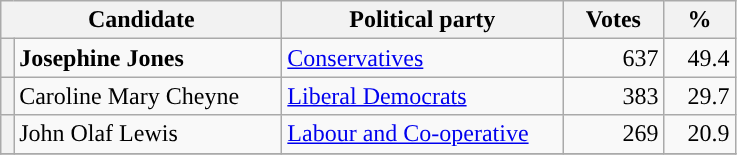<table class="wikitable">
<tr>
<th valign=top colspan="2" style="width: 180px">Candidate</th>
<th valign=top style="width: 180px">Political party</th>
<th valign=top style="width: 60px">Votes</th>
<th valign=top style="width: 40px">%</th>
</tr>
<tr>
<th style="background-color: "></th>
<td><strong>Josephine Jones</strong></td>
<td><a href='#'>Conservatives</a></td>
<td align="right">637</td>
<td align="right">49.4</td>
</tr>
<tr>
<th style="background-color: "></th>
<td>Caroline Mary Cheyne</td>
<td><a href='#'>Liberal Democrats</a></td>
<td align="right">383</td>
<td align="right">29.7</td>
</tr>
<tr>
<th style="background-color: "></th>
<td>John Olaf Lewis</td>
<td><a href='#'>Labour and Co-operative</a></td>
<td align="right">269</td>
<td align="right">20.9</td>
</tr>
<tr>
</tr>
</table>
